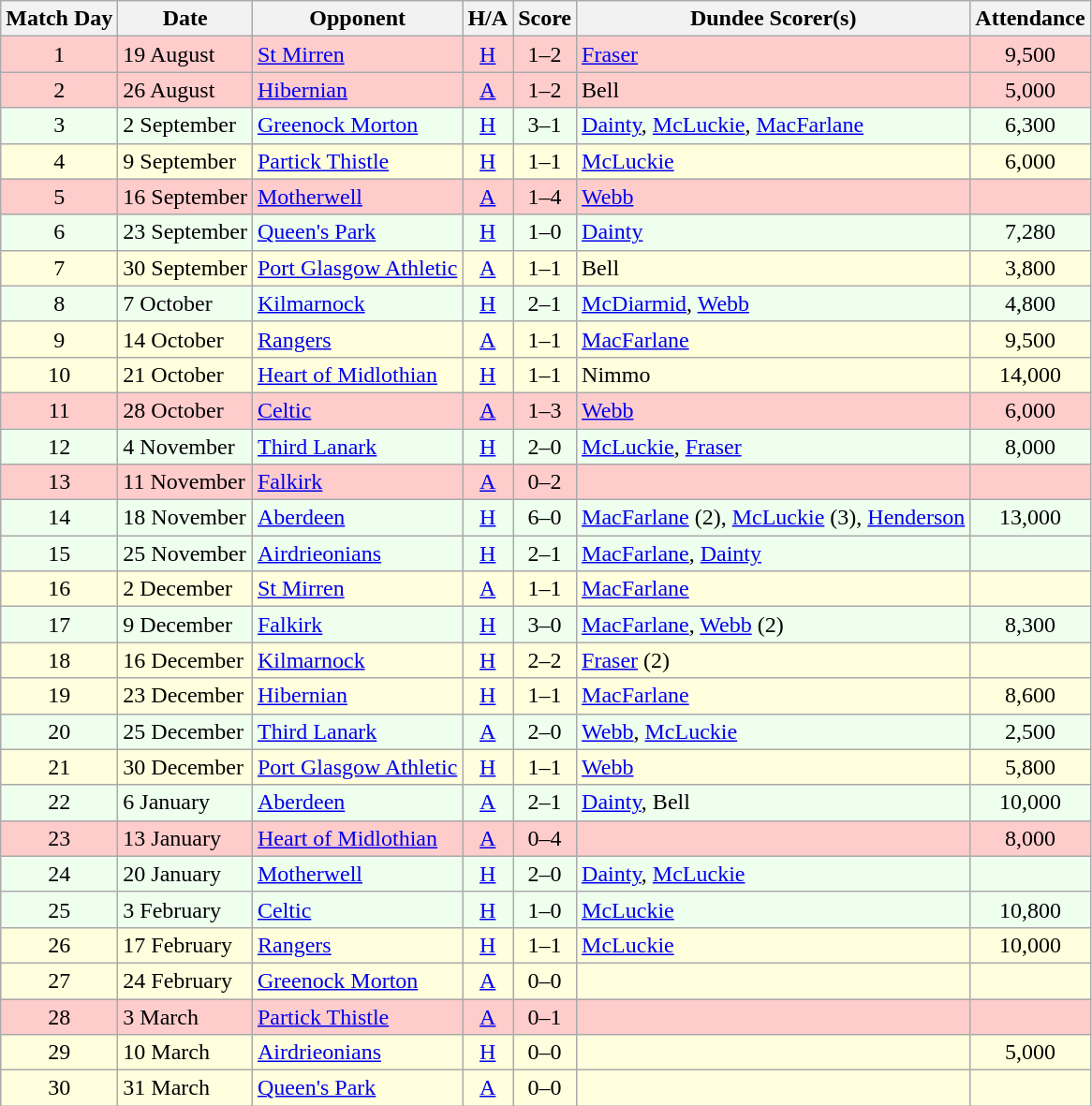<table class="wikitable" style="text-align:center">
<tr>
<th>Match Day</th>
<th>Date</th>
<th>Opponent</th>
<th>H/A</th>
<th>Score</th>
<th>Dundee Scorer(s)</th>
<th>Attendance</th>
</tr>
<tr bgcolor="#FFCCCC">
<td>1</td>
<td align="left">19 August</td>
<td align="left"><a href='#'>St Mirren</a></td>
<td><a href='#'>H</a></td>
<td>1–2</td>
<td align="left"><a href='#'>Fraser</a></td>
<td>9,500</td>
</tr>
<tr bgcolor="#FFCCCC">
<td>2</td>
<td align="left">26 August</td>
<td align="left"><a href='#'>Hibernian</a></td>
<td><a href='#'>A</a></td>
<td>1–2</td>
<td align="left">Bell</td>
<td>5,000</td>
</tr>
<tr bgcolor="#EEFFEE">
<td>3</td>
<td align="left">2 September</td>
<td align="left"><a href='#'>Greenock Morton</a></td>
<td><a href='#'>H</a></td>
<td>3–1</td>
<td align="left"><a href='#'>Dainty</a>, <a href='#'>McLuckie</a>, <a href='#'>MacFarlane</a></td>
<td>6,300</td>
</tr>
<tr bgcolor="#FFFFDD">
<td>4</td>
<td align="left">9 September</td>
<td align="left"><a href='#'>Partick Thistle</a></td>
<td><a href='#'>H</a></td>
<td>1–1</td>
<td align="left"><a href='#'>McLuckie</a></td>
<td>6,000</td>
</tr>
<tr bgcolor="#FFCCCC">
<td>5</td>
<td align="left">16 September</td>
<td align="left"><a href='#'>Motherwell</a></td>
<td><a href='#'>A</a></td>
<td>1–4</td>
<td align="left"><a href='#'>Webb</a></td>
<td></td>
</tr>
<tr bgcolor="#EEFFEE">
<td>6</td>
<td align="left">23 September</td>
<td align="left"><a href='#'>Queen's Park</a></td>
<td><a href='#'>H</a></td>
<td>1–0</td>
<td align="left"><a href='#'>Dainty</a></td>
<td>7,280</td>
</tr>
<tr bgcolor="#FFFFDD">
<td>7</td>
<td align="left">30 September</td>
<td align="left"><a href='#'>Port Glasgow Athletic</a></td>
<td><a href='#'>A</a></td>
<td>1–1</td>
<td align="left">Bell</td>
<td>3,800</td>
</tr>
<tr bgcolor="#EEFFEE">
<td>8</td>
<td align="left">7 October</td>
<td align="left"><a href='#'>Kilmarnock</a></td>
<td><a href='#'>H</a></td>
<td>2–1</td>
<td align="left"><a href='#'>McDiarmid</a>, <a href='#'>Webb</a></td>
<td>4,800</td>
</tr>
<tr bgcolor="#FFFFDD">
<td>9</td>
<td align="left">14 October</td>
<td align="left"><a href='#'>Rangers</a></td>
<td><a href='#'>A</a></td>
<td>1–1</td>
<td align="left"><a href='#'>MacFarlane</a></td>
<td>9,500</td>
</tr>
<tr bgcolor="#FFFFDD">
<td>10</td>
<td align="left">21 October</td>
<td align="left"><a href='#'>Heart of Midlothian</a></td>
<td><a href='#'>H</a></td>
<td>1–1</td>
<td align="left">Nimmo</td>
<td>14,000</td>
</tr>
<tr bgcolor="#FFCCCC">
<td>11</td>
<td align="left">28 October</td>
<td align="left"><a href='#'>Celtic</a></td>
<td><a href='#'>A</a></td>
<td>1–3</td>
<td align="left"><a href='#'>Webb</a></td>
<td>6,000</td>
</tr>
<tr bgcolor="#EEFFEE">
<td>12</td>
<td align="left">4 November</td>
<td align="left"><a href='#'>Third Lanark</a></td>
<td><a href='#'>H</a></td>
<td>2–0</td>
<td align="left"><a href='#'>McLuckie</a>, <a href='#'>Fraser</a></td>
<td>8,000</td>
</tr>
<tr bgcolor="#FFCCCC">
<td>13</td>
<td align="left">11 November</td>
<td align="left"><a href='#'>Falkirk</a></td>
<td><a href='#'>A</a></td>
<td>0–2</td>
<td align="left"></td>
<td></td>
</tr>
<tr bgcolor="#EEFFEE">
<td>14</td>
<td align="left">18 November</td>
<td align="left"><a href='#'>Aberdeen</a></td>
<td><a href='#'>H</a></td>
<td>6–0</td>
<td align="left"><a href='#'>MacFarlane</a> (2), <a href='#'>McLuckie</a> (3), <a href='#'>Henderson</a></td>
<td>13,000</td>
</tr>
<tr bgcolor="#EEFFEE">
<td>15</td>
<td align="left">25 November</td>
<td align="left"><a href='#'>Airdrieonians</a></td>
<td><a href='#'>H</a></td>
<td>2–1</td>
<td align="left"><a href='#'>MacFarlane</a>, <a href='#'>Dainty</a></td>
<td></td>
</tr>
<tr bgcolor="#FFFFDD">
<td>16</td>
<td align="left">2 December</td>
<td align="left"><a href='#'>St Mirren</a></td>
<td><a href='#'>A</a></td>
<td>1–1</td>
<td align="left"><a href='#'>MacFarlane</a></td>
<td></td>
</tr>
<tr bgcolor="#EEFFEE">
<td>17</td>
<td align="left">9 December</td>
<td align="left"><a href='#'>Falkirk</a></td>
<td><a href='#'>H</a></td>
<td>3–0</td>
<td align="left"><a href='#'>MacFarlane</a>, <a href='#'>Webb</a> (2)</td>
<td>8,300</td>
</tr>
<tr bgcolor="#FFFFDD">
<td>18</td>
<td align="left">16 December</td>
<td align="left"><a href='#'>Kilmarnock</a></td>
<td><a href='#'>H</a></td>
<td>2–2</td>
<td align="left"><a href='#'>Fraser</a> (2)</td>
<td></td>
</tr>
<tr bgcolor="#FFFFDD">
<td>19</td>
<td align="left">23 December</td>
<td align="left"><a href='#'>Hibernian</a></td>
<td><a href='#'>H</a></td>
<td>1–1</td>
<td align="left"><a href='#'>MacFarlane</a></td>
<td>8,600</td>
</tr>
<tr bgcolor="#EEFFEE">
<td>20</td>
<td align="left">25 December</td>
<td align="left"><a href='#'>Third Lanark</a></td>
<td><a href='#'>A</a></td>
<td>2–0</td>
<td align="left"><a href='#'>Webb</a>, <a href='#'>McLuckie</a></td>
<td>2,500</td>
</tr>
<tr bgcolor="#FFFFDD">
<td>21</td>
<td align="left">30 December</td>
<td align="left"><a href='#'>Port Glasgow Athletic</a></td>
<td><a href='#'>H</a></td>
<td>1–1</td>
<td align="left"><a href='#'>Webb</a></td>
<td>5,800</td>
</tr>
<tr bgcolor="#EEFFEE">
<td>22</td>
<td align="left">6 January</td>
<td align="left"><a href='#'>Aberdeen</a></td>
<td><a href='#'>A</a></td>
<td>2–1</td>
<td align="left"><a href='#'>Dainty</a>, Bell</td>
<td>10,000</td>
</tr>
<tr bgcolor="#FFCCCC">
<td>23</td>
<td align="left">13 January</td>
<td align="left"><a href='#'>Heart of Midlothian</a></td>
<td><a href='#'>A</a></td>
<td>0–4</td>
<td align="left"></td>
<td>8,000</td>
</tr>
<tr bgcolor="#EEFFEE">
<td>24</td>
<td align="left">20 January</td>
<td align="left"><a href='#'>Motherwell</a></td>
<td><a href='#'>H</a></td>
<td>2–0</td>
<td align="left"><a href='#'>Dainty</a>, <a href='#'>McLuckie</a></td>
<td></td>
</tr>
<tr bgcolor="#EEFFEE">
<td>25</td>
<td align="left">3 February</td>
<td align="left"><a href='#'>Celtic</a></td>
<td><a href='#'>H</a></td>
<td>1–0</td>
<td align="left"><a href='#'>McLuckie</a></td>
<td>10,800</td>
</tr>
<tr bgcolor="#FFFFDD">
<td>26</td>
<td align="left">17 February</td>
<td align="left"><a href='#'>Rangers</a></td>
<td><a href='#'>H</a></td>
<td>1–1</td>
<td align="left"><a href='#'>McLuckie</a></td>
<td>10,000</td>
</tr>
<tr bgcolor="#FFFFDD">
<td>27</td>
<td align="left">24 February</td>
<td align="left"><a href='#'>Greenock Morton</a></td>
<td><a href='#'>A</a></td>
<td>0–0</td>
<td align="left"></td>
<td></td>
</tr>
<tr bgcolor="#FFCCCC">
<td>28</td>
<td align="left">3 March</td>
<td align="left"><a href='#'>Partick Thistle</a></td>
<td><a href='#'>A</a></td>
<td>0–1</td>
<td align="left"></td>
<td></td>
</tr>
<tr bgcolor="#FFFFDD">
<td>29</td>
<td align="left">10 March</td>
<td align="left"><a href='#'>Airdrieonians</a></td>
<td><a href='#'>H</a></td>
<td>0–0</td>
<td align="left"></td>
<td>5,000</td>
</tr>
<tr bgcolor="#FFFFDD">
<td>30</td>
<td align="left">31 March</td>
<td align="left"><a href='#'>Queen's Park</a></td>
<td><a href='#'>A</a></td>
<td>0–0</td>
<td align="left"></td>
<td></td>
</tr>
</table>
